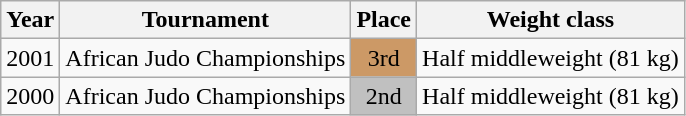<table class=wikitable>
<tr>
<th>Year</th>
<th>Tournament</th>
<th>Place</th>
<th>Weight class</th>
</tr>
<tr>
<td>2001</td>
<td>African Judo Championships</td>
<td bgcolor="cc9966" align="center">3rd</td>
<td>Half middleweight (81 kg)</td>
</tr>
<tr>
<td>2000</td>
<td>African Judo Championships</td>
<td bgcolor="silver" align="center">2nd</td>
<td>Half middleweight (81 kg)</td>
</tr>
</table>
